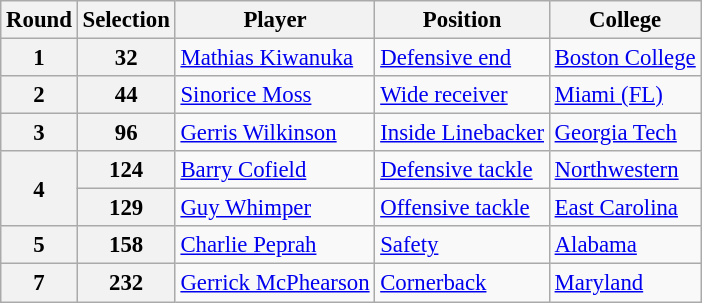<table class="wikitable" style="font-size: 95%;">
<tr>
<th>Round</th>
<th>Selection</th>
<th>Player</th>
<th>Position</th>
<th>College</th>
</tr>
<tr>
<th>1</th>
<th>32</th>
<td><a href='#'>Mathias Kiwanuka</a></td>
<td><a href='#'>Defensive end</a></td>
<td><a href='#'>Boston College</a></td>
</tr>
<tr>
<th>2</th>
<th>44</th>
<td><a href='#'>Sinorice Moss</a></td>
<td><a href='#'>Wide receiver</a></td>
<td><a href='#'>Miami (FL)</a></td>
</tr>
<tr>
<th>3</th>
<th>96</th>
<td><a href='#'>Gerris Wilkinson</a></td>
<td><a href='#'>Inside Linebacker</a></td>
<td><a href='#'>Georgia Tech</a></td>
</tr>
<tr>
<th rowspan="2">4</th>
<th>124</th>
<td><a href='#'>Barry Cofield</a></td>
<td><a href='#'>Defensive tackle</a></td>
<td><a href='#'>Northwestern</a></td>
</tr>
<tr>
<th>129</th>
<td><a href='#'>Guy Whimper</a></td>
<td><a href='#'>Offensive tackle</a></td>
<td><a href='#'>East Carolina</a></td>
</tr>
<tr>
<th>5</th>
<th>158</th>
<td><a href='#'>Charlie Peprah</a></td>
<td><a href='#'>Safety</a></td>
<td><a href='#'>Alabama</a></td>
</tr>
<tr>
<th>7</th>
<th>232</th>
<td><a href='#'>Gerrick McPhearson</a></td>
<td><a href='#'>Cornerback</a></td>
<td><a href='#'>Maryland</a></td>
</tr>
</table>
